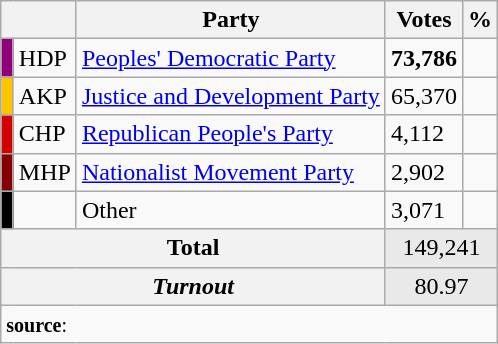<table class="wikitable">
<tr>
<th colspan="2" align="center"></th>
<th align="center">Party</th>
<th align="center">Votes</th>
<th align="center">%</th>
</tr>
<tr align="left">
<td bgcolor="#91007B" width="1"></td>
<td>HDP</td>
<td><a href='#'>Peoples' Democratic Party</a></td>
<td><strong>73,786</strong></td>
<td><strong></strong></td>
</tr>
<tr align="left">
<td bgcolor="#FDC400" width="1"></td>
<td>AKP</td>
<td><a href='#'>Justice and Development Party</a></td>
<td>65,370</td>
<td></td>
</tr>
<tr align="left">
<td bgcolor="#d50000" width="1"></td>
<td>CHP</td>
<td><a href='#'>Republican People's Party</a></td>
<td>4,112</td>
<td></td>
</tr>
<tr align="left">
<td bgcolor="#870000" width="1"></td>
<td>MHP</td>
<td><a href='#'>Nationalist Movement Party</a></td>
<td>2,902</td>
<td></td>
</tr>
<tr align="left">
<td bgcolor=" " width="1"></td>
<td></td>
<td>Other</td>
<td>3,071</td>
<td></td>
</tr>
<tr align="left" style="background-color:#E9E9E9">
<th colspan="3" align="center"><strong>Total</strong></th>
<td colspan="5" align="center">149,241</td>
</tr>
<tr align="left" style="background-color:#E9E9E9">
<th colspan="3" align="center"><em>Turnout</em></th>
<td colspan="5" align="center">80.97</td>
</tr>
<tr>
<td colspan="9" align="left"><small><strong>source</strong>: </small></td>
</tr>
</table>
